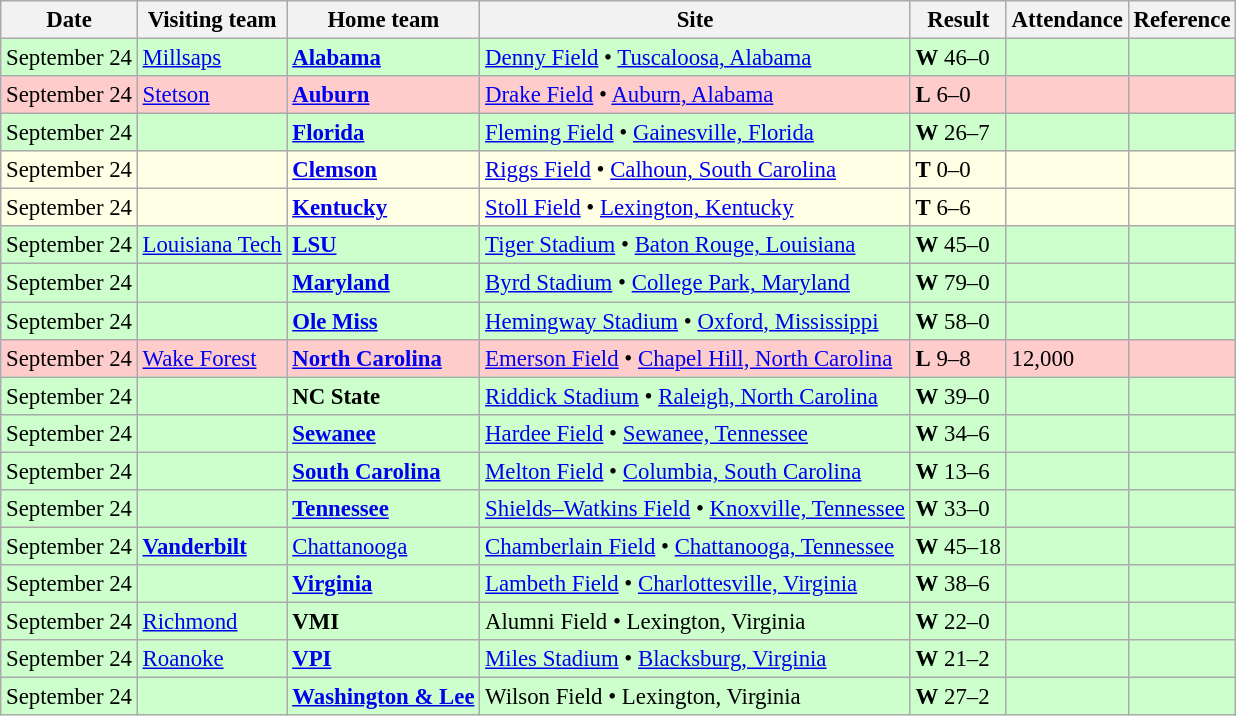<table class="wikitable" style="font-size:95%;">
<tr>
<th>Date</th>
<th>Visiting team</th>
<th>Home team</th>
<th>Site</th>
<th>Result</th>
<th>Attendance</th>
<th class="unsortable">Reference</th>
</tr>
<tr bgcolor=ccffcc>
<td>September 24</td>
<td><a href='#'>Millsaps</a></td>
<td><strong><a href='#'>Alabama</a></strong></td>
<td><a href='#'>Denny Field</a> • <a href='#'>Tuscaloosa, Alabama</a></td>
<td><strong>W</strong> 46–0</td>
<td></td>
<td></td>
</tr>
<tr bgcolor=ffcccc>
<td>September 24</td>
<td><a href='#'>Stetson</a></td>
<td><strong><a href='#'>Auburn</a></strong></td>
<td><a href='#'>Drake Field</a> • <a href='#'>Auburn, Alabama</a></td>
<td><strong>L</strong> 6–0</td>
<td></td>
<td></td>
</tr>
<tr bgcolor=ccffcc>
<td>September 24</td>
<td></td>
<td><strong><a href='#'>Florida</a></strong></td>
<td><a href='#'>Fleming Field</a> • <a href='#'>Gainesville, Florida</a></td>
<td><strong>W</strong> 26–7</td>
<td></td>
<td></td>
</tr>
<tr bgcolor=ffffe6>
<td>September 24</td>
<td></td>
<td><strong><a href='#'>Clemson</a></strong></td>
<td><a href='#'>Riggs Field</a> • <a href='#'>Calhoun, South Carolina</a></td>
<td><strong>T</strong> 0–0</td>
<td></td>
<td></td>
</tr>
<tr bgcolor=ffffe6>
<td>September 24</td>
<td></td>
<td><strong><a href='#'>Kentucky</a></strong></td>
<td><a href='#'>Stoll Field</a> • <a href='#'>Lexington, Kentucky</a></td>
<td><strong>T</strong> 6–6</td>
<td></td>
<td></td>
</tr>
<tr bgcolor=ccffcc>
<td>September 24</td>
<td><a href='#'>Louisiana Tech</a></td>
<td><strong><a href='#'>LSU</a></strong></td>
<td><a href='#'>Tiger Stadium</a> • <a href='#'>Baton Rouge, Louisiana</a></td>
<td><strong>W</strong> 45–0</td>
<td></td>
<td></td>
</tr>
<tr bgcolor=ccffcc>
<td>September 24</td>
<td></td>
<td><strong><a href='#'>Maryland</a></strong></td>
<td><a href='#'>Byrd Stadium</a> • <a href='#'>College Park, Maryland</a></td>
<td><strong>W</strong> 79–0</td>
<td></td>
<td></td>
</tr>
<tr bgcolor=ccffcc>
<td>September 24</td>
<td></td>
<td><strong><a href='#'>Ole Miss</a></strong></td>
<td><a href='#'>Hemingway Stadium</a> • <a href='#'>Oxford, Mississippi</a></td>
<td><strong>W</strong> 58–0</td>
<td></td>
<td></td>
</tr>
<tr bgcolor=ffcccc>
<td>September 24</td>
<td><a href='#'>Wake Forest</a></td>
<td><strong><a href='#'>North Carolina</a></strong></td>
<td><a href='#'>Emerson Field</a> • <a href='#'>Chapel Hill, North Carolina</a></td>
<td><strong>L</strong> 9–8</td>
<td>12,000</td>
<td></td>
</tr>
<tr bgcolor=ccffcc>
<td>September 24</td>
<td></td>
<td><strong>NC State</strong></td>
<td><a href='#'>Riddick Stadium</a> • <a href='#'>Raleigh, North Carolina</a></td>
<td><strong>W</strong> 39–0</td>
<td></td>
<td></td>
</tr>
<tr bgcolor=ccffcc>
<td>September 24</td>
<td></td>
<td><strong><a href='#'>Sewanee</a></strong></td>
<td><a href='#'>Hardee Field</a> • <a href='#'>Sewanee, Tennessee</a></td>
<td><strong>W</strong> 34–6</td>
<td></td>
<td></td>
</tr>
<tr bgcolor=ccffcc>
<td>September 24</td>
<td></td>
<td><strong><a href='#'>South Carolina</a></strong></td>
<td><a href='#'>Melton Field</a> • <a href='#'>Columbia, South Carolina</a></td>
<td><strong>W</strong> 13–6</td>
<td></td>
<td></td>
</tr>
<tr bgcolor=ccffcc>
<td>September 24</td>
<td></td>
<td><strong><a href='#'>Tennessee</a></strong></td>
<td><a href='#'>Shields–Watkins Field</a> • <a href='#'>Knoxville, Tennessee</a></td>
<td><strong>W</strong> 33–0</td>
<td></td>
<td></td>
</tr>
<tr bgcolor=ccffcc>
<td>September 24</td>
<td><strong><a href='#'>Vanderbilt</a></strong></td>
<td><a href='#'>Chattanooga</a></td>
<td><a href='#'>Chamberlain Field</a> • <a href='#'>Chattanooga, Tennessee</a></td>
<td><strong>W</strong> 45–18</td>
<td></td>
<td></td>
</tr>
<tr bgcolor=ccffcc>
<td>September 24</td>
<td></td>
<td><strong><a href='#'>Virginia</a></strong></td>
<td><a href='#'>Lambeth Field</a> • <a href='#'>Charlottesville, Virginia</a></td>
<td><strong>W</strong> 38–6</td>
<td></td>
<td></td>
</tr>
<tr bgcolor=ccffcc>
<td>September 24</td>
<td><a href='#'>Richmond</a></td>
<td><strong>VMI</strong></td>
<td>Alumni Field • Lexington, Virginia</td>
<td><strong>W</strong> 22–0</td>
<td></td>
<td></td>
</tr>
<tr bgcolor=ccffcc>
<td>September 24</td>
<td><a href='#'>Roanoke</a></td>
<td><strong><a href='#'>VPI</a></strong></td>
<td><a href='#'>Miles Stadium</a> • <a href='#'>Blacksburg, Virginia</a></td>
<td><strong>W</strong> 21–2</td>
<td></td>
<td></td>
</tr>
<tr bgcolor=ccffcc>
<td>September 24</td>
<td></td>
<td><strong><a href='#'>Washington & Lee</a></strong></td>
<td>Wilson Field • Lexington, Virginia</td>
<td><strong>W</strong> 27–2</td>
<td></td>
<td></td>
</tr>
</table>
